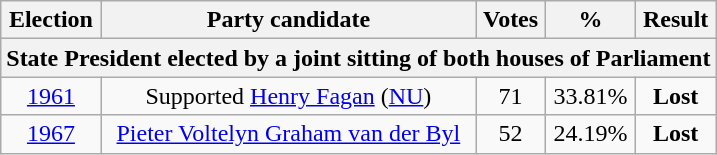<table class="wikitable" style="text-align:center">
<tr>
<th>Election</th>
<th>Party candidate</th>
<th>Votes</th>
<th>%</th>
<th>Result</th>
</tr>
<tr>
<th colspan=5>State President elected by a joint sitting of both houses of Parliament</th>
</tr>
<tr>
<td><a href='#'>1961</a></td>
<td>Supported <a href='#'>Henry Fagan</a> (<a href='#'>NU</a>)</td>
<td>71</td>
<td>33.81%</td>
<td><strong>Lost</strong> </td>
</tr>
<tr>
<td><a href='#'>1967</a></td>
<td><a href='#'>Pieter Voltelyn Graham van der Byl</a></td>
<td>52</td>
<td>24.19%</td>
<td><strong>Lost</strong> </td>
</tr>
</table>
